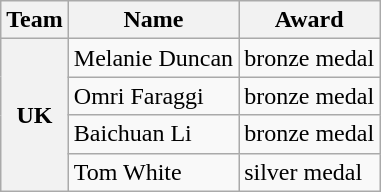<table class="wikitable">
<tr>
<th>Team</th>
<th>Name</th>
<th>Award</th>
</tr>
<tr>
<th rowspan=4 valign="middle">UK</th>
<td>Melanie Duncan</td>
<td>bronze medal</td>
</tr>
<tr>
<td>Omri Faraggi</td>
<td>bronze medal</td>
</tr>
<tr>
<td>Baichuan Li</td>
<td>bronze medal</td>
</tr>
<tr>
<td>Tom White</td>
<td>silver medal</td>
</tr>
</table>
